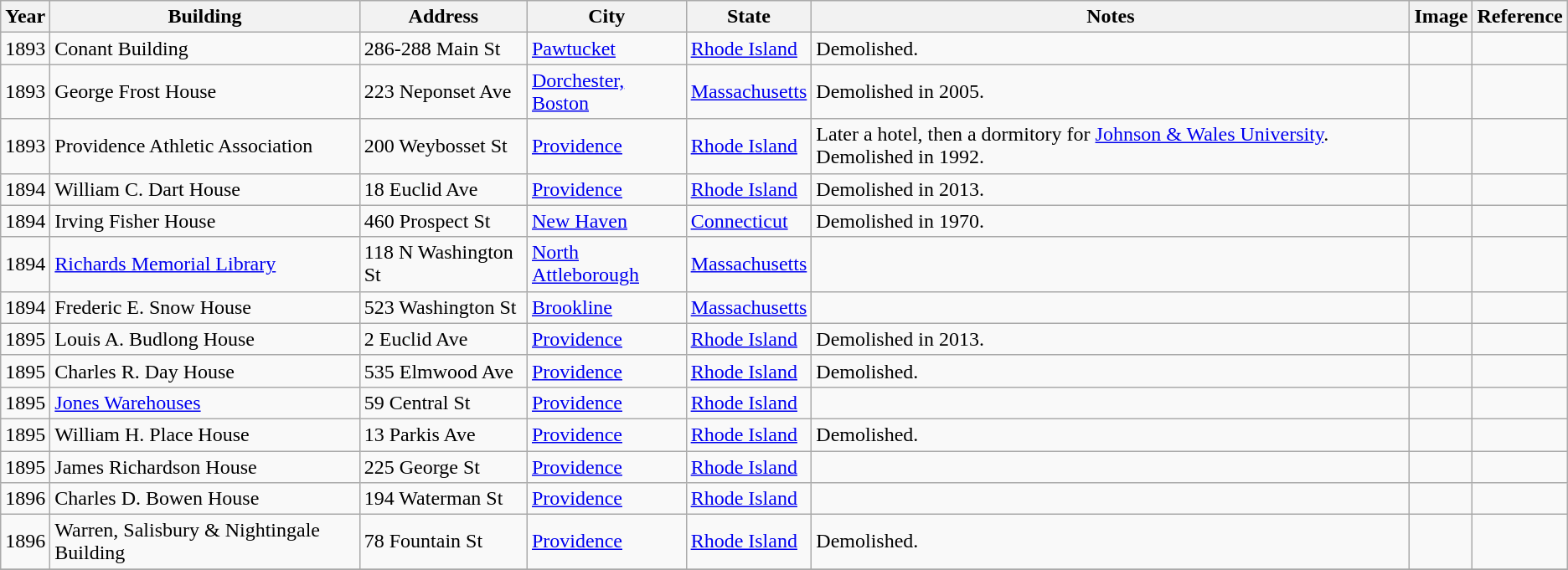<table class="wikitable sortable" border="1">
<tr>
<th>Year</th>
<th>Building</th>
<th>Address</th>
<th>City</th>
<th>State</th>
<th>Notes</th>
<th>Image</th>
<th>Reference</th>
</tr>
<tr>
<td>1893</td>
<td>Conant Building</td>
<td>286-288 Main St</td>
<td><a href='#'>Pawtucket</a></td>
<td><a href='#'>Rhode Island</a></td>
<td>Demolished.</td>
<td></td>
<td></td>
</tr>
<tr>
<td>1893</td>
<td>George Frost House</td>
<td>223 Neponset Ave</td>
<td><a href='#'>Dorchester, Boston</a></td>
<td><a href='#'>Massachusetts</a></td>
<td>Demolished in 2005.</td>
<td></td>
<td></td>
</tr>
<tr>
<td>1893</td>
<td>Providence Athletic Association</td>
<td>200 Weybosset St</td>
<td><a href='#'>Providence</a></td>
<td><a href='#'>Rhode Island</a></td>
<td>Later a hotel, then a dormitory for <a href='#'>Johnson & Wales University</a>. Demolished in 1992.</td>
<td></td>
<td></td>
</tr>
<tr>
<td>1894</td>
<td>William C. Dart House</td>
<td>18 Euclid Ave</td>
<td><a href='#'>Providence</a></td>
<td><a href='#'>Rhode Island</a></td>
<td>Demolished in 2013.</td>
<td></td>
<td></td>
</tr>
<tr>
<td>1894</td>
<td>Irving Fisher House</td>
<td>460 Prospect St</td>
<td><a href='#'>New Haven</a></td>
<td><a href='#'>Connecticut</a></td>
<td>Demolished in 1970.</td>
<td></td>
<td></td>
</tr>
<tr>
<td>1894</td>
<td><a href='#'>Richards Memorial Library</a></td>
<td>118 N Washington St</td>
<td><a href='#'>North Attleborough</a></td>
<td><a href='#'>Massachusetts</a></td>
<td></td>
<td></td>
<td></td>
</tr>
<tr>
<td>1894</td>
<td>Frederic E. Snow House</td>
<td>523 Washington St</td>
<td><a href='#'>Brookline</a></td>
<td><a href='#'>Massachusetts</a></td>
<td></td>
<td></td>
<td></td>
</tr>
<tr>
<td>1895</td>
<td>Louis A. Budlong House</td>
<td>2 Euclid Ave</td>
<td><a href='#'>Providence</a></td>
<td><a href='#'>Rhode Island</a></td>
<td>Demolished in 2013.</td>
<td></td>
<td></td>
</tr>
<tr>
<td>1895</td>
<td>Charles R. Day House</td>
<td>535 Elmwood Ave</td>
<td><a href='#'>Providence</a></td>
<td><a href='#'>Rhode Island</a></td>
<td>Demolished.</td>
<td></td>
<td></td>
</tr>
<tr>
<td>1895</td>
<td><a href='#'>Jones Warehouses</a></td>
<td>59 Central St</td>
<td><a href='#'>Providence</a></td>
<td><a href='#'>Rhode Island</a></td>
<td></td>
<td></td>
<td></td>
</tr>
<tr>
<td>1895</td>
<td>William H. Place House</td>
<td>13 Parkis Ave</td>
<td><a href='#'>Providence</a></td>
<td><a href='#'>Rhode Island</a></td>
<td>Demolished.</td>
<td></td>
<td></td>
</tr>
<tr>
<td>1895</td>
<td>James Richardson House</td>
<td>225 George St</td>
<td><a href='#'>Providence</a></td>
<td><a href='#'>Rhode Island</a></td>
<td></td>
<td></td>
<td></td>
</tr>
<tr>
<td>1896</td>
<td>Charles D. Bowen House</td>
<td>194 Waterman St</td>
<td><a href='#'>Providence</a></td>
<td><a href='#'>Rhode Island</a></td>
<td></td>
<td></td>
<td></td>
</tr>
<tr>
<td>1896</td>
<td>Warren, Salisbury & Nightingale Building</td>
<td>78 Fountain St</td>
<td><a href='#'>Providence</a></td>
<td><a href='#'>Rhode Island</a></td>
<td>Demolished.</td>
<td></td>
<td></td>
</tr>
<tr>
</tr>
</table>
